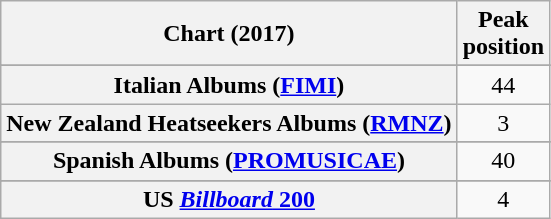<table class="wikitable sortable plainrowheaders" style="text-align:center">
<tr>
<th scope="col">Chart (2017)</th>
<th scope="col">Peak<br> position</th>
</tr>
<tr>
</tr>
<tr>
</tr>
<tr>
</tr>
<tr>
</tr>
<tr>
</tr>
<tr>
</tr>
<tr>
</tr>
<tr>
<th scope="row">Italian Albums (<a href='#'>FIMI</a>)</th>
<td>44</td>
</tr>
<tr>
<th scope="row">New Zealand Heatseekers Albums (<a href='#'>RMNZ</a>)</th>
<td>3</td>
</tr>
<tr>
</tr>
<tr>
<th scope="row">Spanish Albums (<a href='#'>PROMUSICAE</a>)</th>
<td>40</td>
</tr>
<tr>
</tr>
<tr>
</tr>
<tr>
<th scope="row">US <a href='#'><em>Billboard</em> 200</a></th>
<td>4</td>
</tr>
</table>
